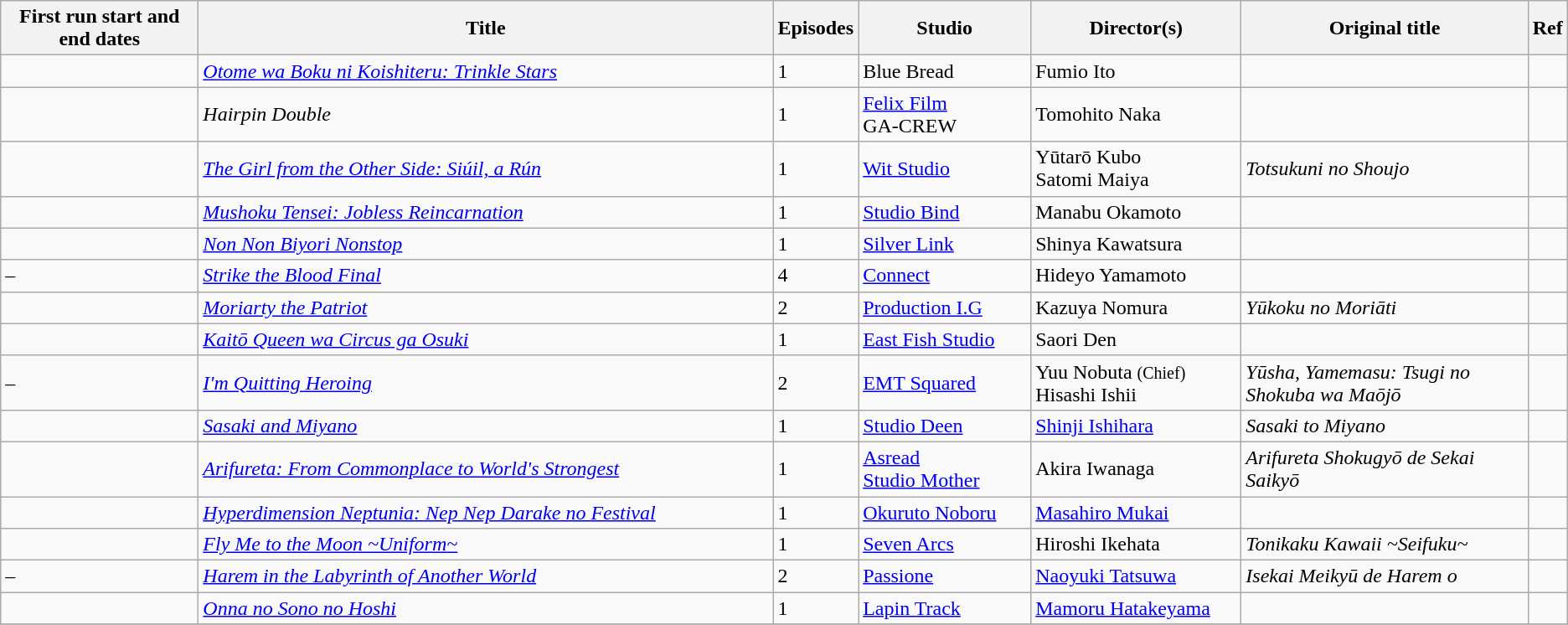<table class="wikitable sortable" border="1">
<tr>
<th data-sort-type="text" width="150px">First run start and end dates</th>
<th width="450px">Title</th>
<th data-sort-type="text" width="10px">Episodes</th>
<th data-sort-type="text" width="130px">Studio</th>
<th data-sort-type="text" width="160px">Director(s)</th>
<th>Original title</th>
<th class="unsortable" width="5px">Ref</th>
</tr>
<tr>
<td></td>
<td><em><a href='#'>Otome wa Boku ni Koishiteru: Trinkle Stars</a></em></td>
<td>1</td>
<td>Blue Bread</td>
<td>Fumio Ito</td>
<td></td>
<td></td>
</tr>
<tr>
<td></td>
<td><em>Hairpin Double</em></td>
<td>1</td>
<td><a href='#'>Felix Film</a><br>GA-CREW</td>
<td>Tomohito Naka</td>
<td></td>
<td></td>
</tr>
<tr>
<td></td>
<td><em><a href='#'>The Girl from the Other Side: Siúil, a Rún</a></em></td>
<td>1</td>
<td><a href='#'>Wit Studio</a></td>
<td>Yūtarō Kubo<br>Satomi Maiya</td>
<td><em>Totsukuni no Shoujo</em></td>
<td></td>
</tr>
<tr>
<td></td>
<td><em><a href='#'>Mushoku Tensei: Jobless Reincarnation</a></em></td>
<td>1</td>
<td><a href='#'>Studio Bind</a></td>
<td>Manabu Okamoto</td>
<td></td>
<td></td>
</tr>
<tr>
<td></td>
<td><em><a href='#'>Non Non Biyori Nonstop</a></em></td>
<td>1</td>
<td><a href='#'>Silver Link</a></td>
<td>Shinya Kawatsura</td>
<td></td>
<td></td>
</tr>
<tr>
<td> – </td>
<td><em><a href='#'>Strike the Blood Final</a></em></td>
<td>4</td>
<td><a href='#'>Connect</a></td>
<td>Hideyo Yamamoto</td>
<td></td>
<td></td>
</tr>
<tr>
<td></td>
<td><em><a href='#'>Moriarty the Patriot</a></em></td>
<td>2</td>
<td><a href='#'>Production I.G</a></td>
<td>Kazuya Nomura</td>
<td><em>Yūkoku no Moriāti</em></td>
<td></td>
</tr>
<tr>
<td></td>
<td><em><a href='#'>Kaitō Queen wa Circus ga Osuki</a></em></td>
<td>1</td>
<td><a href='#'>East Fish Studio</a></td>
<td>Saori Den</td>
<td></td>
<td></td>
</tr>
<tr>
<td> – </td>
<td><em><a href='#'>I'm Quitting Heroing</a></em></td>
<td>2</td>
<td><a href='#'>EMT Squared</a></td>
<td>Yuu Nobuta <small>(Chief)</small><br>Hisashi Ishii</td>
<td><em>Yūsha, Yamemasu: Tsugi no Shokuba wa Maōjō</em></td>
<td></td>
</tr>
<tr>
<td></td>
<td><em><a href='#'>Sasaki and Miyano</a></em></td>
<td>1</td>
<td><a href='#'>Studio Deen</a></td>
<td><a href='#'>Shinji Ishihara</a></td>
<td><em>Sasaki to Miyano</em></td>
<td></td>
</tr>
<tr>
<td></td>
<td><em><a href='#'>Arifureta: From Commonplace to World's Strongest</a></em></td>
<td>1</td>
<td><a href='#'>Asread</a><br><a href='#'>Studio Mother</a></td>
<td>Akira Iwanaga</td>
<td><em>Arifureta Shokugyō de Sekai Saikyō</em></td>
<td></td>
</tr>
<tr>
<td></td>
<td><em><a href='#'>Hyperdimension Neptunia: Nep Nep Darake no Festival</a></em></td>
<td>1</td>
<td><a href='#'>Okuruto Noboru</a></td>
<td><a href='#'>Masahiro Mukai</a></td>
<td></td>
<td></td>
</tr>
<tr>
<td></td>
<td><em><a href='#'>Fly Me to the Moon ~Uniform~</a></em></td>
<td>1</td>
<td><a href='#'>Seven Arcs</a></td>
<td>Hiroshi Ikehata</td>
<td><em>Tonikaku Kawaii ~Seifuku~</em></td>
<td></td>
</tr>
<tr>
<td> – </td>
<td><em><a href='#'>Harem in the Labyrinth of Another World</a></em></td>
<td>2</td>
<td><a href='#'>Passione</a></td>
<td><a href='#'>Naoyuki Tatsuwa</a></td>
<td><em>Isekai Meikyū de Harem o</em></td>
<td></td>
</tr>
<tr>
<td></td>
<td><em><a href='#'>Onna no Sono no Hoshi</a></em></td>
<td>1</td>
<td><a href='#'>Lapin Track</a></td>
<td><a href='#'>Mamoru Hatakeyama</a></td>
<td></td>
<td></td>
</tr>
<tr>
</tr>
</table>
